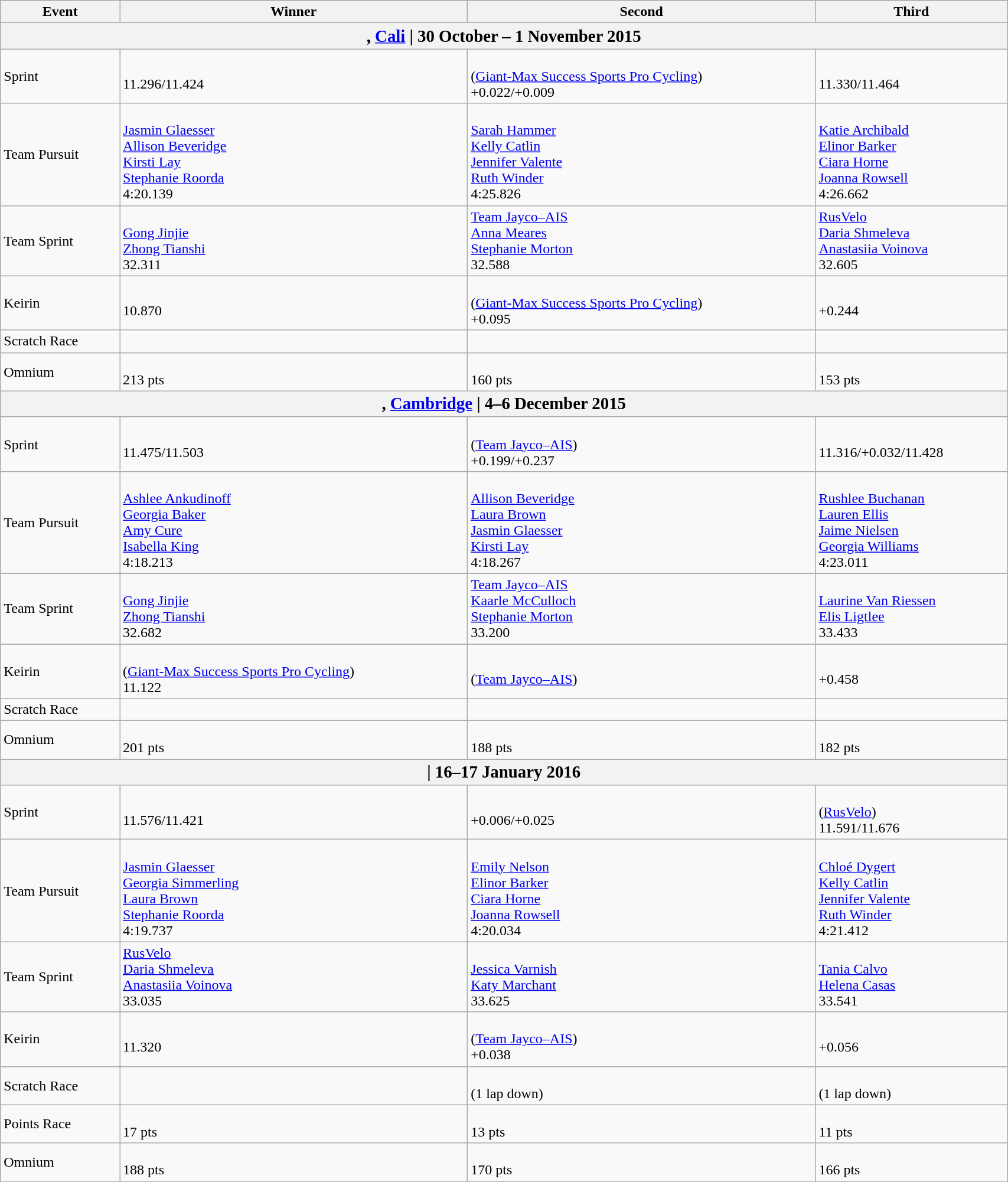<table class="wikitable" style="width:90%;">
<tr>
<th>Event</th>
<th>Winner</th>
<th>Second</th>
<th>Third</th>
</tr>
<tr>
<th colspan=4><big>, <a href='#'>Cali</a> | 30 October – 1 November 2015</big></th>
</tr>
<tr>
<td>Sprint<br><em><small></small></em></td>
<td><br>11.296/11.424</td>
<td><br>(<a href='#'>Giant-Max Success Sports Pro Cycling</a>)<br>+0.022/+0.009</td>
<td><br>11.330/11.464</td>
</tr>
<tr>
<td>Team Pursuit<br><em><small></small></em></td>
<td><br><a href='#'>Jasmin Glaesser</a><br><a href='#'>Allison Beveridge</a><br><a href='#'>Kirsti Lay</a><br><a href='#'>Stephanie Roorda</a><br>4:20.139</td>
<td><br><a href='#'>Sarah Hammer</a><br><a href='#'>Kelly Catlin</a><br><a href='#'>Jennifer Valente</a><br><a href='#'>Ruth Winder</a><br>4:25.826</td>
<td><br><a href='#'>Katie Archibald</a><br><a href='#'>Elinor Barker</a><br><a href='#'>Ciara Horne</a><br><a href='#'>Joanna Rowsell</a><br>4:26.662</td>
</tr>
<tr>
<td>Team Sprint<br><em><small></small></em></td>
<td><br><a href='#'>Gong Jinjie</a><br><a href='#'>Zhong Tianshi</a><br>32.311</td>
<td><a href='#'>Team Jayco–AIS</a><br><a href='#'>Anna Meares</a><br><a href='#'>Stephanie Morton</a><br>32.588</td>
<td><a href='#'>RusVelo</a><br><a href='#'>Daria Shmeleva</a><br><a href='#'>Anastasiia Voinova</a><br>32.605</td>
</tr>
<tr>
<td>Keirin<br><em><small></small></em></td>
<td><br>10.870</td>
<td><br>(<a href='#'>Giant-Max Success Sports Pro Cycling</a>)<br>+0.095</td>
<td><br>+0.244</td>
</tr>
<tr>
<td>Scratch Race<br><em><small></small></em></td>
<td></td>
<td></td>
<td></td>
</tr>
<tr>
<td>Omnium<br><em><small></small></em></td>
<td><br>213 pts</td>
<td><br>160 pts</td>
<td><br>153 pts</td>
</tr>
<tr>
<th colspan=4><big>, <a href='#'>Cambridge</a> | 4–6 December 2015</big></th>
</tr>
<tr>
<td>Sprint<br><em><small></small></em></td>
<td><br>11.475/11.503</td>
<td><br>(<a href='#'>Team Jayco–AIS</a>)<br>+0.199/+0.237</td>
<td><br>11.316/+0.032/11.428</td>
</tr>
<tr>
<td>Team Pursuit<br><em><small></small></em></td>
<td><br><a href='#'>Ashlee Ankudinoff</a><br><a href='#'>Georgia Baker</a><br><a href='#'>Amy Cure</a><br><a href='#'>Isabella King</a><br>4:18.213</td>
<td><br><a href='#'>Allison Beveridge</a><br><a href='#'>Laura Brown</a><br><a href='#'>Jasmin Glaesser</a><br><a href='#'>Kirsti Lay</a><br>4:18.267</td>
<td><br><a href='#'>Rushlee Buchanan</a><br><a href='#'>Lauren Ellis</a><br><a href='#'>Jaime Nielsen</a><br><a href='#'>Georgia Williams</a><br>4:23.011</td>
</tr>
<tr>
<td>Team Sprint<br><em><small></small></em></td>
<td><br><a href='#'>Gong Jinjie</a><br><a href='#'>Zhong Tianshi</a><br>32.682</td>
<td><a href='#'>Team Jayco–AIS</a><br><a href='#'>Kaarle McCulloch</a><br><a href='#'>Stephanie Morton</a><br>33.200</td>
<td><br><a href='#'>Laurine Van Riessen</a><br><a href='#'>Elis Ligtlee</a><br>33.433</td>
</tr>
<tr>
<td>Keirin<br><em><small></small></em></td>
<td><br>(<a href='#'>Giant-Max Success Sports Pro Cycling</a>)<br>11.122</td>
<td><br>(<a href='#'>Team Jayco–AIS</a>)</td>
<td><br>+0.458</td>
</tr>
<tr>
<td>Scratch Race<br><em><small></small></em></td>
<td></td>
<td></td>
<td></td>
</tr>
<tr>
<td>Omnium<br><em><small></small></em></td>
<td><br>201 pts</td>
<td><br>188 pts</td>
<td><br>182 pts</td>
</tr>
<tr>
<th colspan=4><big> | 16–17 January 2016</big></th>
</tr>
<tr>
<td>Sprint<br><em><small></small></em></td>
<td><br>11.576/11.421</td>
<td><br>+0.006/+0.025</td>
<td><br>(<a href='#'>RusVelo</a>)<br>11.591/11.676</td>
</tr>
<tr>
<td>Team Pursuit<br><em><small></small></em></td>
<td><br><a href='#'>Jasmin Glaesser</a><br><a href='#'>Georgia Simmerling</a><br><a href='#'>Laura Brown</a><br><a href='#'>Stephanie Roorda</a><br>4:19.737</td>
<td><br><a href='#'>Emily Nelson</a><br><a href='#'>Elinor Barker</a><br><a href='#'>Ciara Horne</a><br><a href='#'>Joanna Rowsell</a><br>4:20.034</td>
<td><br><a href='#'>Chloé Dygert</a><br><a href='#'>Kelly Catlin</a><br><a href='#'>Jennifer Valente</a><br><a href='#'>Ruth Winder</a><br>4:21.412</td>
</tr>
<tr>
<td>Team Sprint<br><em><small></small></em></td>
<td><a href='#'>RusVelo</a><br><a href='#'>Daria Shmeleva</a><br><a href='#'>Anastasiia Voinova</a><br>33.035</td>
<td><br><a href='#'>Jessica Varnish</a><br><a href='#'>Katy Marchant</a><br>33.625</td>
<td><br><a href='#'>Tania Calvo</a><br><a href='#'>Helena Casas</a><br>33.541</td>
</tr>
<tr>
<td>Keirin<br><em><small></small></em></td>
<td><br>11.320</td>
<td><br>(<a href='#'>Team Jayco–AIS</a>)<br>+0.038</td>
<td><br>+0.056</td>
</tr>
<tr>
<td>Scratch Race<br><em><small></small></em></td>
<td></td>
<td><br>(1 lap down)</td>
<td><br>(1 lap down)</td>
</tr>
<tr>
<td>Points Race<br><em><small></small></em></td>
<td><br>17 pts</td>
<td><br>13 pts</td>
<td><br>11 pts</td>
</tr>
<tr>
<td>Omnium<br><em><small></small></em></td>
<td><br>188 pts</td>
<td><br>170 pts</td>
<td><br>166 pts</td>
</tr>
</table>
